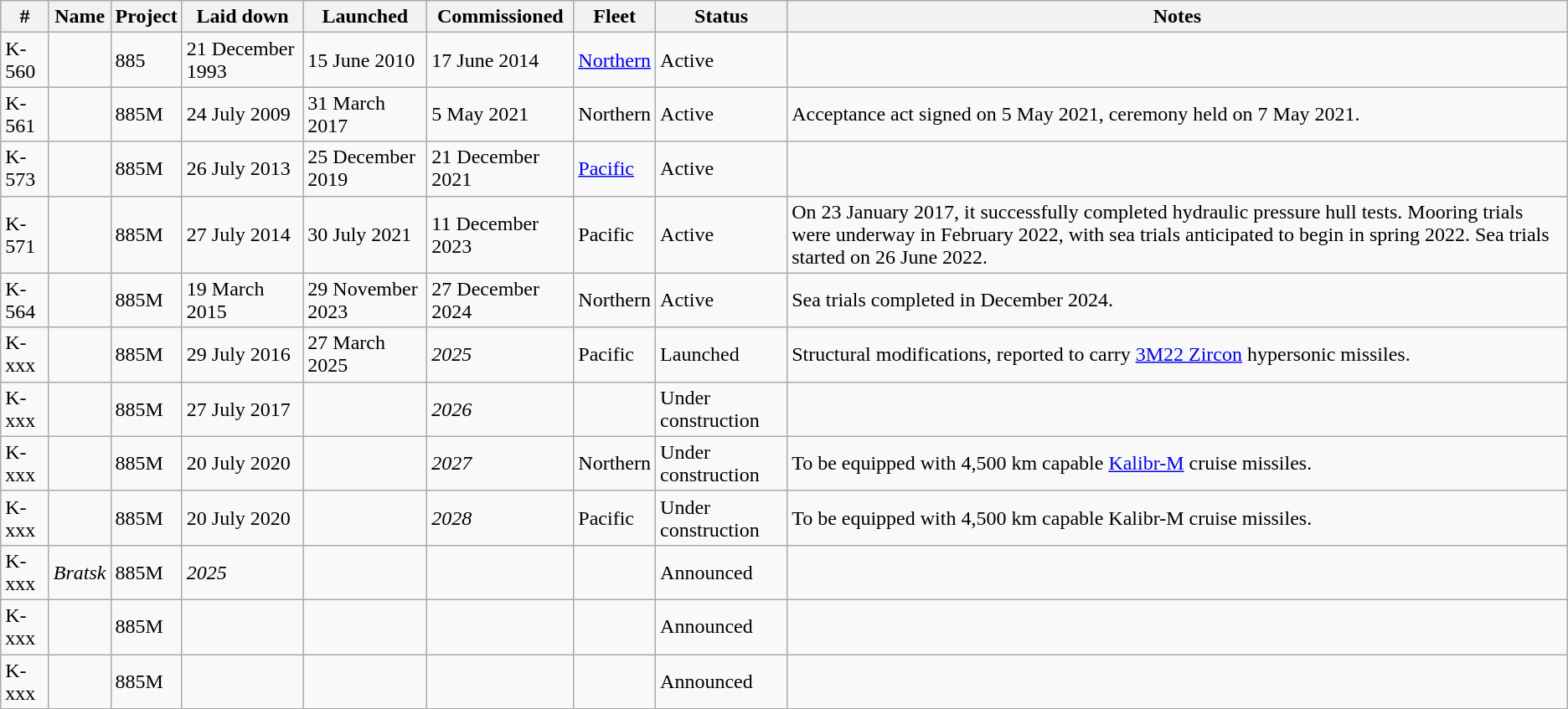<table class="wikitable">
<tr>
<th>#</th>
<th>Name</th>
<th>Project</th>
<th>Laid down</th>
<th>Launched</th>
<th>Commissioned</th>
<th>Fleet</th>
<th>Status</th>
<th>Notes</th>
</tr>
<tr>
<td>K-560</td>
<td></td>
<td>885</td>
<td>21 December 1993</td>
<td>15 June 2010</td>
<td>17 June 2014</td>
<td><a href='#'>Northern</a></td>
<td>Active</td>
<td></td>
</tr>
<tr>
<td>K-561</td>
<td></td>
<td>885M</td>
<td>24 July 2009</td>
<td>31 March 2017</td>
<td>5 May 2021</td>
<td>Northern</td>
<td>Active</td>
<td>Acceptance act signed on 5 May 2021, ceremony held on 7 May 2021.</td>
</tr>
<tr>
<td>K-573</td>
<td></td>
<td>885M</td>
<td>26 July 2013</td>
<td>25 December 2019</td>
<td>21 December 2021</td>
<td><a href='#'>Pacific</a></td>
<td>Active</td>
<td></td>
</tr>
<tr>
<td>K-571</td>
<td></td>
<td>885M</td>
<td>27 July 2014</td>
<td>30 July 2021</td>
<td>11 December 2023</td>
<td>Pacific</td>
<td>Active</td>
<td>On 23 January 2017, it successfully completed hydraulic pressure hull tests. Mooring trials were underway in February 2022, with sea trials anticipated to begin in spring 2022. Sea trials started on 26 June 2022.</td>
</tr>
<tr>
<td>K-564</td>
<td></td>
<td>885M</td>
<td>19 March 2015</td>
<td>29 November 2023</td>
<td>27 December 2024</td>
<td>Northern</td>
<td>Active</td>
<td>Sea trials completed in December 2024.</td>
</tr>
<tr>
<td>K-xxx</td>
<td></td>
<td>885M</td>
<td>29 July 2016</td>
<td>27 March 2025</td>
<td><em>2025</em></td>
<td>Pacific</td>
<td>Launched</td>
<td>Structural modifications, reported to carry <a href='#'>3M22 Zircon</a> hypersonic missiles.</td>
</tr>
<tr>
<td>K-xxx</td>
<td></td>
<td>885M</td>
<td>27 July 2017</td>
<td></td>
<td><em>2026</em></td>
<td></td>
<td>Under construction</td>
<td></td>
</tr>
<tr>
<td>K-xxx</td>
<td></td>
<td>885M</td>
<td>20 July 2020</td>
<td></td>
<td><em>2027</em></td>
<td>Northern</td>
<td>Under construction</td>
<td>To be equipped with 4,500 km capable <a href='#'>Kalibr-M</a> cruise missiles.</td>
</tr>
<tr>
<td>K-xxx</td>
<td></td>
<td>885M</td>
<td>20 July 2020</td>
<td></td>
<td><em>2028</em></td>
<td>Pacific</td>
<td>Under construction</td>
<td>To be equipped with 4,500 km capable Kalibr-M cruise missiles.</td>
</tr>
<tr>
<td>K-xxx</td>
<td><em>Bratsk</em></td>
<td>885M</td>
<td><em>2025</em></td>
<td></td>
<td></td>
<td></td>
<td>Announced</td>
<td></td>
</tr>
<tr>
<td>K-xxx</td>
<td></td>
<td>885M</td>
<td></td>
<td></td>
<td></td>
<td></td>
<td>Announced</td>
<td></td>
</tr>
<tr>
<td>K-xxx</td>
<td></td>
<td>885M</td>
<td></td>
<td></td>
<td></td>
<td></td>
<td>Announced</td>
<td></td>
</tr>
<tr>
</tr>
</table>
